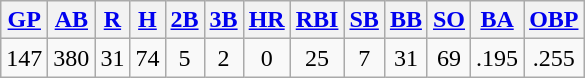<table class="wikitable">
<tr>
<th><a href='#'>GP</a></th>
<th><a href='#'>AB</a></th>
<th><a href='#'>R</a></th>
<th><a href='#'>H</a></th>
<th><a href='#'>2B</a></th>
<th><a href='#'>3B</a></th>
<th><a href='#'>HR</a></th>
<th><a href='#'>RBI</a></th>
<th><a href='#'>SB</a></th>
<th><a href='#'>BB</a></th>
<th><a href='#'>SO</a></th>
<th><a href='#'>BA</a></th>
<th><a href='#'>OBP</a></th>
</tr>
<tr align=center>
<td>147</td>
<td>380</td>
<td>31</td>
<td>74</td>
<td>5</td>
<td>2</td>
<td>0</td>
<td>25</td>
<td>7</td>
<td>31</td>
<td>69</td>
<td>.195</td>
<td>.255</td>
</tr>
</table>
